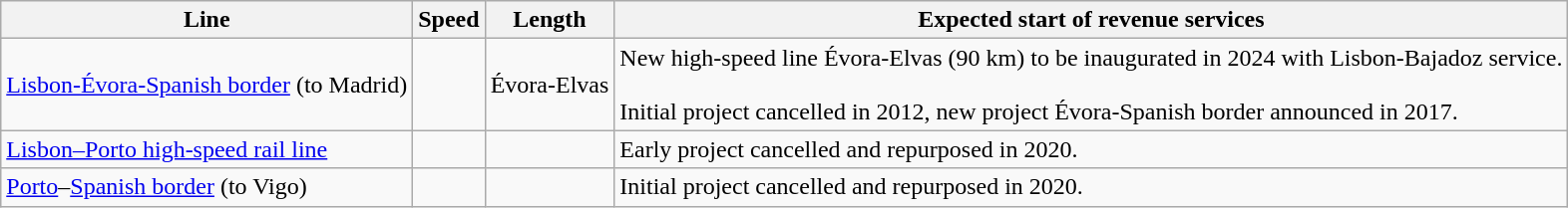<table class="wikitable">
<tr>
<th>Line</th>
<th>Speed</th>
<th>Length</th>
<th>Expected start of revenue services</th>
</tr>
<tr>
<td><a href='#'>Lisbon-Évora-Spanish border</a> (to Madrid)</td>
<td></td>
<td> Évora-Elvas</td>
<td>New high-speed line Évora-Elvas (90 km) to be inaugurated in 2024 with Lisbon-Bajadoz service.<br><br>Initial project cancelled in 2012, new project Évora-Spanish border announced in 2017.</td>
</tr>
<tr>
<td><a href='#'>Lisbon–Porto high-speed rail line</a></td>
<td></td>
<td></td>
<td>Early project cancelled and repurposed in 2020.</td>
</tr>
<tr>
<td><a href='#'>Porto</a>–<a href='#'>Spanish border</a> (to Vigo)</td>
<td></td>
<td></td>
<td>Initial project cancelled and repurposed in 2020.</td>
</tr>
</table>
